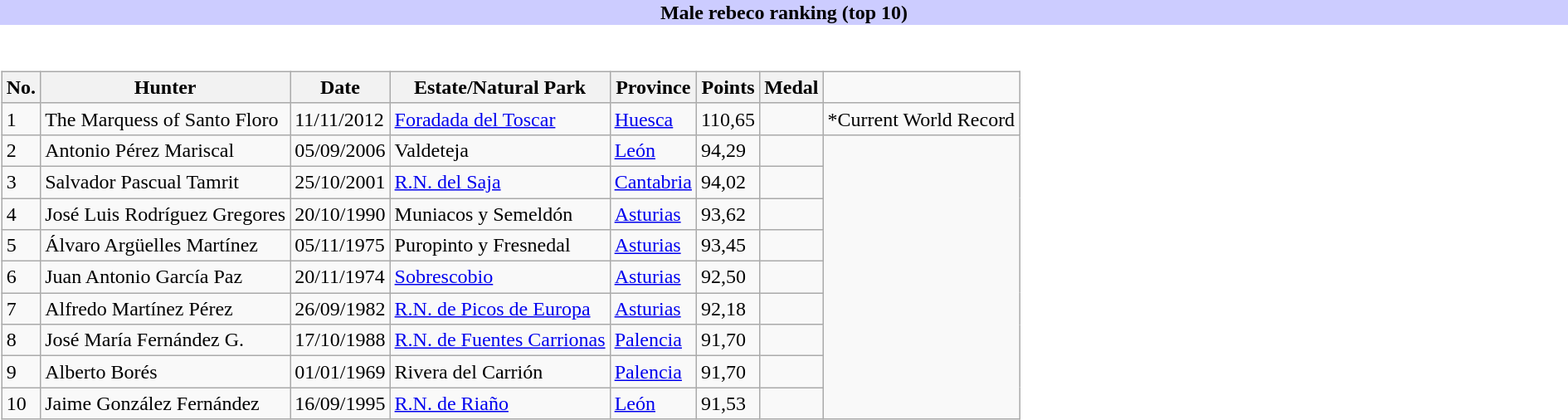<table class="toccolours collapsible collapsed"  style="width: 100%; margin: auto;">
<tr>
<th style="background:#ccf;">Male rebeco ranking (top 10)</th>
</tr>
<tr>
<td><br><table class="wikitable sortable">
<tr>
<th>No.</th>
<th>Hunter</th>
<th>Date</th>
<th>Estate/Natural Park</th>
<th>Province</th>
<th>Points</th>
<th>Medal</th>
</tr>
<tr>
<td>1</td>
<td>The Marquess of Santo Floro</td>
<td>11/11/2012</td>
<td><a href='#'>Foradada del Toscar</a></td>
<td><a href='#'>Huesca</a></td>
<td>110,65</td>
<td></td>
<td>*Current World Record</td>
</tr>
<tr>
<td>2</td>
<td>Antonio Pérez Mariscal</td>
<td>05/09/2006</td>
<td>Valdeteja</td>
<td><a href='#'>León</a></td>
<td>94,29</td>
<td></td>
</tr>
<tr>
<td>3</td>
<td>Salvador Pascual Tamrit</td>
<td>25/10/2001</td>
<td><a href='#'>R.N. del Saja</a></td>
<td><a href='#'>Cantabria</a></td>
<td>94,02</td>
<td></td>
</tr>
<tr>
<td>4</td>
<td>José Luis Rodríguez Gregores</td>
<td>20/10/1990</td>
<td>Muniacos y Semeldón</td>
<td><a href='#'>Asturias</a></td>
<td>93,62</td>
<td></td>
</tr>
<tr>
<td>5</td>
<td>Álvaro Argüelles Martínez</td>
<td>05/11/1975</td>
<td>Puropinto y Fresnedal</td>
<td><a href='#'>Asturias</a></td>
<td>93,45</td>
<td></td>
</tr>
<tr>
<td>6</td>
<td>Juan Antonio García Paz</td>
<td>20/11/1974</td>
<td><a href='#'>Sobrescobio</a></td>
<td><a href='#'>Asturias</a></td>
<td>92,50</td>
<td></td>
</tr>
<tr>
<td>7</td>
<td>Alfredo Martínez Pérez</td>
<td>26/09/1982</td>
<td><a href='#'>R.N. de Picos de Europa</a></td>
<td><a href='#'>Asturias</a></td>
<td>92,18</td>
<td></td>
</tr>
<tr>
<td>8</td>
<td>José María Fernández G.</td>
<td>17/10/1988</td>
<td><a href='#'>R.N. de Fuentes Carrionas</a></td>
<td><a href='#'>Palencia</a></td>
<td>91,70</td>
<td></td>
</tr>
<tr>
<td>9</td>
<td>Alberto Borés</td>
<td>01/01/1969</td>
<td>Rivera del Carrión</td>
<td><a href='#'>Palencia</a></td>
<td>91,70</td>
<td></td>
</tr>
<tr>
<td>10</td>
<td>Jaime González Fernández</td>
<td>16/09/1995</td>
<td><a href='#'>R.N. de Riaño</a></td>
<td><a href='#'>León</a></td>
<td>91,53</td>
<td></td>
</tr>
</table>
</td>
</tr>
</table>
